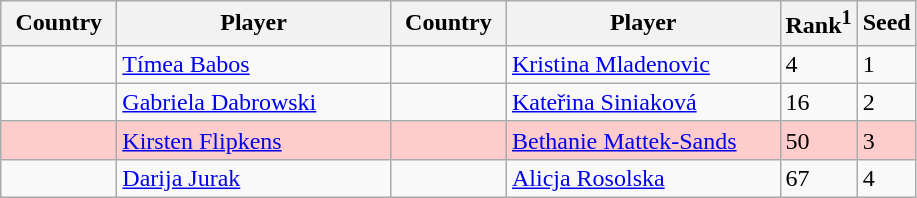<table class="sortable wikitable">
<tr>
<th width="70">Country</th>
<th width="175">Player</th>
<th width="70">Country</th>
<th width="175">Player</th>
<th>Rank<sup>1</sup></th>
<th>Seed</th>
</tr>
<tr>
<td></td>
<td><a href='#'>Tímea Babos</a></td>
<td></td>
<td><a href='#'>Kristina Mladenovic</a></td>
<td>4</td>
<td>1</td>
</tr>
<tr>
<td></td>
<td><a href='#'>Gabriela Dabrowski</a></td>
<td></td>
<td><a href='#'>Kateřina Siniaková</a></td>
<td>16</td>
<td>2</td>
</tr>
<tr style="background:#fcc;">
<td></td>
<td><a href='#'>Kirsten Flipkens</a></td>
<td></td>
<td><a href='#'>Bethanie Mattek-Sands</a></td>
<td>50</td>
<td>3</td>
</tr>
<tr>
<td></td>
<td><a href='#'>Darija Jurak</a></td>
<td></td>
<td><a href='#'>Alicja Rosolska</a></td>
<td>67</td>
<td>4</td>
</tr>
</table>
